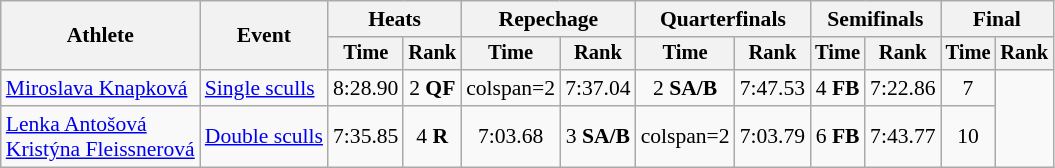<table class="wikitable" style="font-size:90%">
<tr>
<th rowspan="2">Athlete</th>
<th rowspan="2">Event</th>
<th colspan="2">Heats</th>
<th colspan="2">Repechage</th>
<th colspan="2">Quarterfinals</th>
<th colspan="2">Semifinals</th>
<th colspan="2">Final</th>
</tr>
<tr style="font-size:95%">
<th>Time</th>
<th>Rank</th>
<th>Time</th>
<th>Rank</th>
<th>Time</th>
<th>Rank</th>
<th>Time</th>
<th>Rank</th>
<th>Time</th>
<th>Rank</th>
</tr>
<tr align=center>
<td align=left><a href='#'>Miroslava Knapková</a></td>
<td align=left><a href='#'>Single sculls</a></td>
<td>8:28.90</td>
<td>2 <strong>QF</strong></td>
<td>colspan=2 </td>
<td>7:37.04</td>
<td>2 <strong>SA/B</strong></td>
<td>7:47.53</td>
<td>4 <strong>FB</strong></td>
<td>7:22.86</td>
<td>7</td>
</tr>
<tr align=center>
<td align=left><a href='#'>Lenka Antošová</a><br><a href='#'>Kristýna Fleissnerová</a></td>
<td align=left><a href='#'>Double sculls</a></td>
<td>7:35.85</td>
<td>4 <strong>R</strong></td>
<td>7:03.68</td>
<td>3 <strong>SA/B</strong></td>
<td>colspan=2 </td>
<td>7:03.79</td>
<td>6 <strong>FB</strong></td>
<td>7:43.77</td>
<td>10</td>
</tr>
</table>
